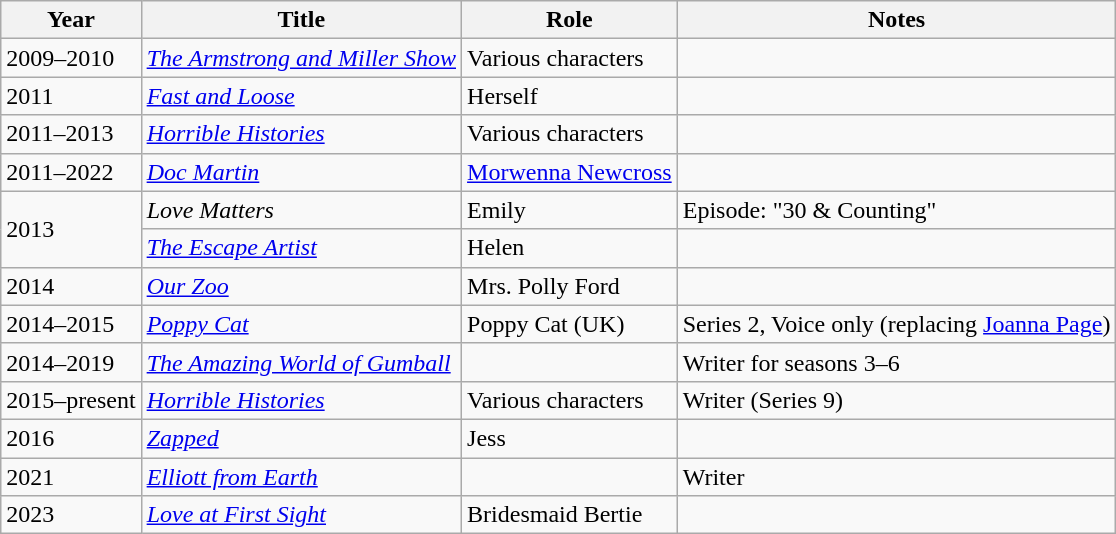<table class="wikitable">
<tr>
<th>Year</th>
<th>Title</th>
<th>Role</th>
<th>Notes</th>
</tr>
<tr>
<td>2009–2010</td>
<td><em><a href='#'>The Armstrong and Miller Show</a></em></td>
<td>Various characters</td>
<td></td>
</tr>
<tr>
<td>2011</td>
<td><em><a href='#'>Fast and Loose</a></em></td>
<td>Herself</td>
<td></td>
</tr>
<tr>
<td>2011–2013</td>
<td><em><a href='#'>Horrible Histories</a></em></td>
<td>Various characters</td>
<td></td>
</tr>
<tr>
<td>2011–2022</td>
<td><em><a href='#'>Doc Martin</a></em></td>
<td><a href='#'>Morwenna Newcross</a></td>
<td></td>
</tr>
<tr>
<td rowspan="2">2013</td>
<td><em>Love Matters</em></td>
<td>Emily</td>
<td>Episode: "30 & Counting"</td>
</tr>
<tr>
<td><em><a href='#'>The Escape Artist</a></em></td>
<td>Helen</td>
<td></td>
</tr>
<tr>
<td>2014</td>
<td><em><a href='#'>Our Zoo</a></em></td>
<td>Mrs. Polly Ford</td>
<td></td>
</tr>
<tr>
<td>2014–2015</td>
<td><em><a href='#'>Poppy Cat</a></em></td>
<td>Poppy Cat (UK)</td>
<td>Series 2, Voice only (replacing <a href='#'>Joanna Page</a>)</td>
</tr>
<tr>
<td>2014–2019</td>
<td><em><a href='#'>The Amazing World of Gumball</a></em></td>
<td></td>
<td>Writer for seasons 3–6</td>
</tr>
<tr>
<td>2015–present</td>
<td><em><a href='#'>Horrible Histories</a></em></td>
<td>Various characters</td>
<td>Writer (Series 9)<br></td>
</tr>
<tr>
<td>2016</td>
<td><em><a href='#'>Zapped</a></em></td>
<td>Jess</td>
<td></td>
</tr>
<tr>
<td>2021</td>
<td><em><a href='#'>Elliott from Earth</a></em></td>
<td></td>
<td>Writer</td>
</tr>
<tr>
<td>2023</td>
<td><em><a href='#'>Love at First Sight</a></em></td>
<td>Bridesmaid Bertie</td>
<td></td>
</tr>
</table>
